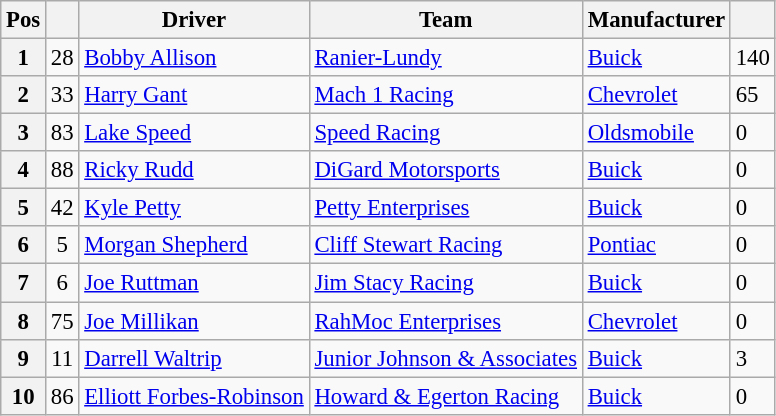<table class="wikitable" style="font-size:95%">
<tr>
<th>Pos</th>
<th></th>
<th>Driver</th>
<th>Team</th>
<th>Manufacturer</th>
<th></th>
</tr>
<tr>
<th>1</th>
<td align="center">28</td>
<td><a href='#'>Bobby Allison</a></td>
<td><a href='#'>Ranier-Lundy</a></td>
<td><a href='#'>Buick</a></td>
<td>140</td>
</tr>
<tr>
<th>2</th>
<td align="center">33</td>
<td><a href='#'>Harry Gant</a></td>
<td><a href='#'>Mach 1 Racing</a></td>
<td><a href='#'>Chevrolet</a></td>
<td>65</td>
</tr>
<tr>
<th>3</th>
<td align="center">83</td>
<td><a href='#'>Lake Speed</a></td>
<td><a href='#'>Speed Racing</a></td>
<td><a href='#'>Oldsmobile</a></td>
<td>0</td>
</tr>
<tr>
<th>4</th>
<td align="center">88</td>
<td><a href='#'>Ricky Rudd</a></td>
<td><a href='#'>DiGard Motorsports</a></td>
<td><a href='#'>Buick</a></td>
<td>0</td>
</tr>
<tr>
<th>5</th>
<td align="center">42</td>
<td><a href='#'>Kyle Petty</a></td>
<td><a href='#'>Petty Enterprises</a></td>
<td><a href='#'>Buick</a></td>
<td>0</td>
</tr>
<tr>
<th>6</th>
<td align="center">5</td>
<td><a href='#'>Morgan Shepherd</a></td>
<td><a href='#'>Cliff Stewart Racing</a></td>
<td><a href='#'>Pontiac</a></td>
<td>0</td>
</tr>
<tr>
<th>7</th>
<td align="center">6</td>
<td><a href='#'>Joe Ruttman</a></td>
<td><a href='#'>Jim Stacy Racing</a></td>
<td><a href='#'>Buick</a></td>
<td>0</td>
</tr>
<tr>
<th>8</th>
<td align="center">75</td>
<td><a href='#'>Joe Millikan</a></td>
<td><a href='#'>RahMoc Enterprises</a></td>
<td><a href='#'>Chevrolet</a></td>
<td>0</td>
</tr>
<tr>
<th>9</th>
<td align="center">11</td>
<td><a href='#'>Darrell Waltrip</a></td>
<td><a href='#'>Junior Johnson & Associates</a></td>
<td><a href='#'>Buick</a></td>
<td>3</td>
</tr>
<tr>
<th>10</th>
<td align="center">86</td>
<td><a href='#'>Elliott Forbes-Robinson</a></td>
<td><a href='#'>Howard & Egerton Racing</a></td>
<td><a href='#'>Buick</a></td>
<td>0</td>
</tr>
</table>
